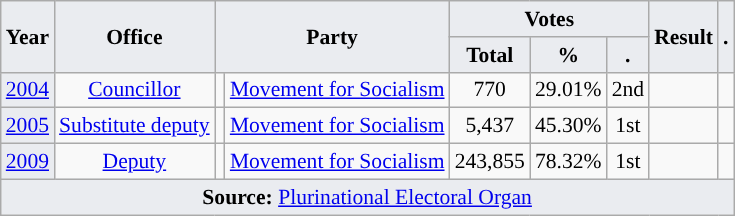<table class="wikitable" style="font-size:90%; text-align:center;">
<tr>
<th style="background-color:#EAECF0;" rowspan=2>Year</th>
<th style="background-color:#EAECF0;" rowspan=2>Office</th>
<th style="background-color:#EAECF0;" colspan=2 rowspan=2>Party</th>
<th style="background-color:#EAECF0;" colspan=3>Votes</th>
<th style="background-color:#EAECF0;" rowspan=2>Result</th>
<th style="background-color:#EAECF0;" rowspan=2>.</th>
</tr>
<tr>
<th style="background-color:#EAECF0;">Total</th>
<th style="background-color:#EAECF0;">%</th>
<th style="background-color:#EAECF0;">.</th>
</tr>
<tr>
<td style="background-color:#EAECF0;"><a href='#'>2004</a></td>
<td><a href='#'>Councillor</a></td>
<td style="background-color:"></td>
<td><a href='#'>Movement for Socialism</a></td>
<td>770</td>
<td>29.01%</td>
<td>2nd</td>
<td></td>
<td></td>
</tr>
<tr>
<td style="background-color:#EAECF0;"><a href='#'>2005</a></td>
<td><a href='#'>Substitute deputy</a></td>
<td style="background-color:"></td>
<td><a href='#'>Movement for Socialism</a></td>
<td>5,437</td>
<td>45.30%</td>
<td>1st</td>
<td></td>
<td></td>
</tr>
<tr>
<td style="background-color:#EAECF0;"><a href='#'>2009</a></td>
<td><a href='#'>Deputy</a></td>
<td style="background-color:"></td>
<td><a href='#'>Movement for Socialism</a></td>
<td>243,855</td>
<td>78.32%</td>
<td>1st</td>
<td></td>
<td></td>
</tr>
<tr>
<td style="background-color:#EAECF0;" colspan=9><strong>Source:</strong> <a href='#'>Plurinational Electoral Organ</a>  </td>
</tr>
</table>
